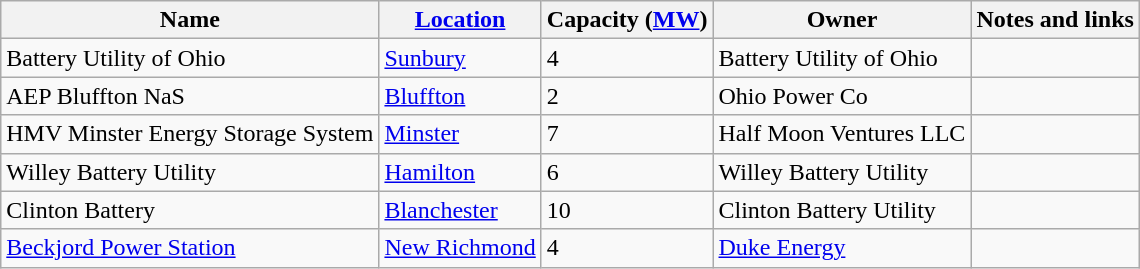<table class="wikitable sortable">
<tr>
<th>Name</th>
<th><a href='#'>Location</a></th>
<th>Capacity (<a href='#'>MW</a>)</th>
<th>Owner</th>
<th>Notes and links</th>
</tr>
<tr>
<td>Battery Utility of Ohio</td>
<td><a href='#'>Sunbury</a></td>
<td>4</td>
<td>Battery Utility of Ohio</td>
<td></td>
</tr>
<tr>
<td>AEP Bluffton NaS</td>
<td><a href='#'>Bluffton</a></td>
<td>2</td>
<td>Ohio Power Co</td>
<td></td>
</tr>
<tr>
<td>HMV Minster Energy Storage System</td>
<td><a href='#'>Minster</a></td>
<td>7</td>
<td>Half Moon Ventures LLC</td>
<td></td>
</tr>
<tr>
<td>Willey Battery Utility</td>
<td><a href='#'>Hamilton</a></td>
<td>6</td>
<td>Willey Battery Utility</td>
<td></td>
</tr>
<tr>
<td>Clinton Battery</td>
<td><a href='#'>Blanchester</a></td>
<td>10</td>
<td>Clinton Battery Utility</td>
<td></td>
</tr>
<tr>
<td><a href='#'>Beckjord Power Station</a></td>
<td><a href='#'>New Richmond</a></td>
<td>4</td>
<td><a href='#'>Duke Energy</a></td>
<td></td>
</tr>
</table>
